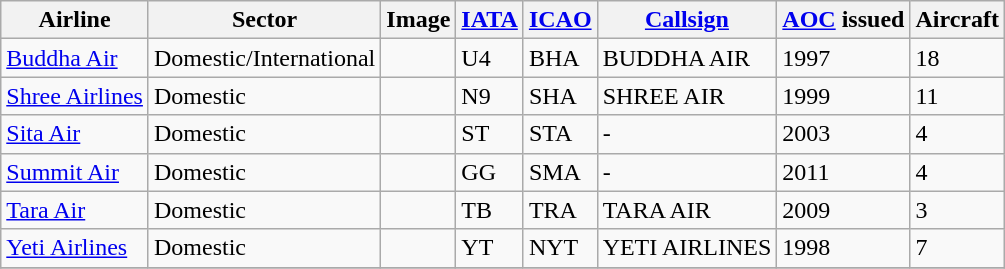<table class="wikitable sortable static-row-numbers static-row-header-text">
<tr valign="middle">
<th>Airline</th>
<th>Sector</th>
<th>Image</th>
<th><a href='#'>IATA</a></th>
<th><a href='#'>ICAO</a></th>
<th><a href='#'>Callsign</a></th>
<th><a href='#'>AOC</a> issued</th>
<th>Aircraft</th>
</tr>
<tr>
<td><a href='#'>Buddha Air</a></td>
<td>Domestic/International</td>
<td></td>
<td>U4</td>
<td>BHA</td>
<td>BUDDHA AIR</td>
<td>1997</td>
<td>18</td>
</tr>
<tr>
<td><a href='#'>Shree Airlines</a></td>
<td>Domestic</td>
<td></td>
<td>N9</td>
<td>SHA</td>
<td>SHREE AIR</td>
<td>1999</td>
<td>11</td>
</tr>
<tr>
<td><a href='#'>Sita Air</a></td>
<td>Domestic</td>
<td></td>
<td>ST</td>
<td>STA</td>
<td>-</td>
<td>2003</td>
<td>4</td>
</tr>
<tr>
<td><a href='#'>Summit Air</a></td>
<td>Domestic</td>
<td></td>
<td>GG</td>
<td>SMA</td>
<td>-</td>
<td>2011</td>
<td>4</td>
</tr>
<tr>
<td><a href='#'>Tara Air</a></td>
<td>Domestic</td>
<td></td>
<td>TB</td>
<td>TRA</td>
<td>TARA AIR</td>
<td>2009</td>
<td>3</td>
</tr>
<tr>
<td><a href='#'>Yeti Airlines</a></td>
<td>Domestic</td>
<td></td>
<td>YT</td>
<td>NYT</td>
<td>YETI AIRLINES</td>
<td>1998</td>
<td>7</td>
</tr>
<tr>
</tr>
</table>
